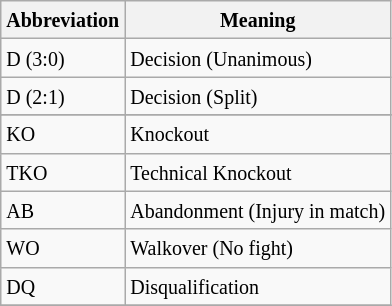<table class="wikitable">
<tr>
<th><small>Abbreviation</small></th>
<th><small>Meaning</small></th>
</tr>
<tr>
<td><small>D (3:0)</small></td>
<td><small>Decision (Unanimous)</small></td>
</tr>
<tr>
<td><small>D (2:1)</small></td>
<td><small>Decision (Split)</small></td>
</tr>
<tr>
</tr>
<tr>
<td><small>KO</small></td>
<td><small>Knockout</small></td>
</tr>
<tr>
<td><small>TKO</small></td>
<td><small>Technical Knockout</small></td>
</tr>
<tr>
<td><small>AB</small></td>
<td><small>Abandonment (Injury in match)</small></td>
</tr>
<tr>
<td><small>WO</small></td>
<td><small>Walkover (No fight)</small></td>
</tr>
<tr>
<td><small>DQ</small></td>
<td><small>Disqualification</small></td>
</tr>
<tr>
</tr>
</table>
